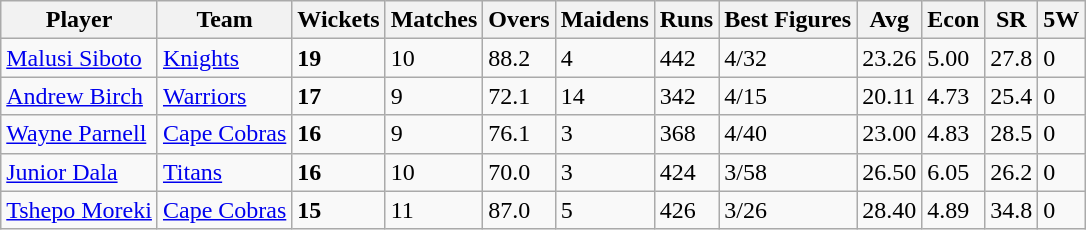<table class="wikitable">
<tr>
<th>Player</th>
<th>Team</th>
<th>Wickets</th>
<th>Matches</th>
<th>Overs</th>
<th>Maidens</th>
<th>Runs</th>
<th>Best Figures</th>
<th>Avg</th>
<th>Econ</th>
<th>SR</th>
<th>5W</th>
</tr>
<tr>
<td><a href='#'>Malusi Siboto</a></td>
<td> <a href='#'>Knights</a></td>
<td><strong>19</strong></td>
<td>10</td>
<td>88.2</td>
<td>4</td>
<td>442</td>
<td>4/32</td>
<td>23.26</td>
<td>5.00</td>
<td>27.8</td>
<td>0</td>
</tr>
<tr>
<td><a href='#'>Andrew Birch</a></td>
<td> <a href='#'>Warriors</a></td>
<td><strong>17</strong></td>
<td>9</td>
<td>72.1</td>
<td>14</td>
<td>342</td>
<td>4/15</td>
<td>20.11</td>
<td>4.73</td>
<td>25.4</td>
<td>0</td>
</tr>
<tr>
<td><a href='#'>Wayne Parnell</a></td>
<td> <a href='#'>Cape Cobras</a></td>
<td><strong>16</strong></td>
<td>9</td>
<td>76.1</td>
<td>3</td>
<td>368</td>
<td>4/40</td>
<td>23.00</td>
<td>4.83</td>
<td>28.5</td>
<td>0</td>
</tr>
<tr>
<td><a href='#'>Junior Dala</a></td>
<td> <a href='#'>Titans</a></td>
<td><strong>16</strong></td>
<td>10</td>
<td>70.0</td>
<td>3</td>
<td>424</td>
<td>3/58</td>
<td>26.50</td>
<td>6.05</td>
<td>26.2</td>
<td>0</td>
</tr>
<tr>
<td><a href='#'>Tshepo Moreki</a></td>
<td> <a href='#'>Cape Cobras</a></td>
<td><strong>15</strong></td>
<td>11</td>
<td>87.0</td>
<td>5</td>
<td>426</td>
<td>3/26</td>
<td>28.40</td>
<td>4.89</td>
<td>34.8</td>
<td>0</td>
</tr>
</table>
